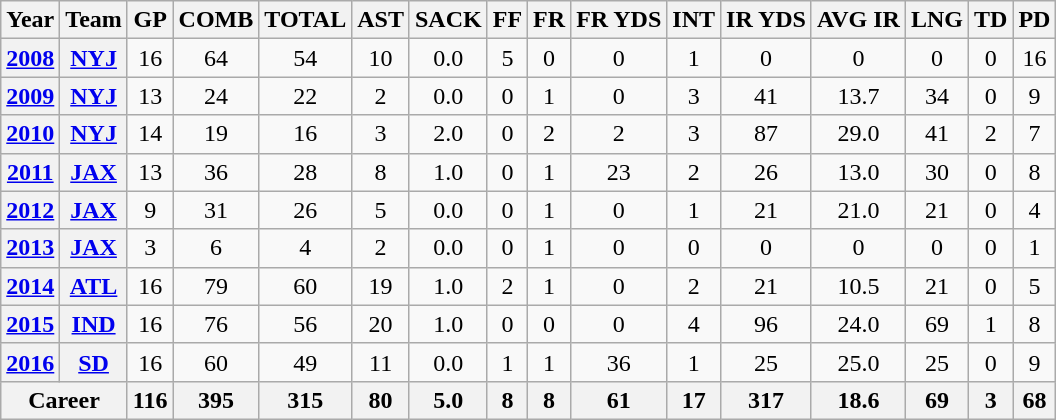<table class="wikitable sortable" style="text-align:center">
<tr>
<th>Year</th>
<th>Team</th>
<th>GP</th>
<th>COMB</th>
<th>TOTAL</th>
<th>AST</th>
<th>SACK</th>
<th>FF</th>
<th>FR</th>
<th>FR YDS</th>
<th>INT</th>
<th>IR YDS</th>
<th>AVG IR</th>
<th>LNG</th>
<th>TD</th>
<th>PD</th>
</tr>
<tr>
<th><a href='#'>2008</a></th>
<th><a href='#'>NYJ</a></th>
<td>16</td>
<td>64</td>
<td>54</td>
<td>10</td>
<td>0.0</td>
<td>5</td>
<td>0</td>
<td>0</td>
<td>1</td>
<td>0</td>
<td>0</td>
<td>0</td>
<td>0</td>
<td>16</td>
</tr>
<tr>
<th><a href='#'>2009</a></th>
<th><a href='#'>NYJ</a></th>
<td>13</td>
<td>24</td>
<td>22</td>
<td>2</td>
<td>0.0</td>
<td>0</td>
<td>1</td>
<td>0</td>
<td>3</td>
<td>41</td>
<td>13.7</td>
<td>34</td>
<td>0</td>
<td>9</td>
</tr>
<tr>
<th><a href='#'>2010</a></th>
<th><a href='#'>NYJ</a></th>
<td>14</td>
<td>19</td>
<td>16</td>
<td>3</td>
<td>2.0</td>
<td>0</td>
<td>2</td>
<td>2</td>
<td>3</td>
<td>87</td>
<td>29.0</td>
<td>41</td>
<td>2</td>
<td>7</td>
</tr>
<tr>
<th><a href='#'>2011</a></th>
<th><a href='#'>JAX</a></th>
<td>13</td>
<td>36</td>
<td>28</td>
<td>8</td>
<td>1.0</td>
<td>0</td>
<td>1</td>
<td>23</td>
<td>2</td>
<td>26</td>
<td>13.0</td>
<td>30</td>
<td>0</td>
<td>8</td>
</tr>
<tr>
<th><a href='#'>2012</a></th>
<th><a href='#'>JAX</a></th>
<td>9</td>
<td>31</td>
<td>26</td>
<td>5</td>
<td>0.0</td>
<td>0</td>
<td>1</td>
<td>0</td>
<td>1</td>
<td>21</td>
<td>21.0</td>
<td>21</td>
<td>0</td>
<td>4</td>
</tr>
<tr>
<th><a href='#'>2013</a></th>
<th><a href='#'>JAX</a></th>
<td>3</td>
<td>6</td>
<td>4</td>
<td>2</td>
<td>0.0</td>
<td>0</td>
<td>1</td>
<td>0</td>
<td>0</td>
<td>0</td>
<td>0</td>
<td>0</td>
<td>0</td>
<td>1</td>
</tr>
<tr>
<th><a href='#'>2014</a></th>
<th><a href='#'>ATL</a></th>
<td>16</td>
<td>79</td>
<td>60</td>
<td>19</td>
<td>1.0</td>
<td>2</td>
<td>1</td>
<td>0</td>
<td>2</td>
<td>21</td>
<td>10.5</td>
<td>21</td>
<td>0</td>
<td>5</td>
</tr>
<tr>
<th><a href='#'>2015</a></th>
<th><a href='#'>IND</a></th>
<td>16</td>
<td>76</td>
<td>56</td>
<td>20</td>
<td>1.0</td>
<td>0</td>
<td>0</td>
<td>0</td>
<td>4</td>
<td>96</td>
<td>24.0</td>
<td>69</td>
<td>1</td>
<td>8</td>
</tr>
<tr>
<th><a href='#'>2016</a></th>
<th><a href='#'>SD</a></th>
<td>16</td>
<td>60</td>
<td>49</td>
<td>11</td>
<td>0.0</td>
<td>1</td>
<td>1</td>
<td>36</td>
<td>1</td>
<td>25</td>
<td>25.0</td>
<td>25</td>
<td>0</td>
<td>9</td>
</tr>
<tr class="sortbottom">
<th colspan="2">Career</th>
<th>116</th>
<th>395</th>
<th>315</th>
<th>80</th>
<th>5.0</th>
<th>8</th>
<th>8</th>
<th>61</th>
<th>17</th>
<th>317</th>
<th>18.6</th>
<th>69</th>
<th>3</th>
<th>68</th>
</tr>
</table>
